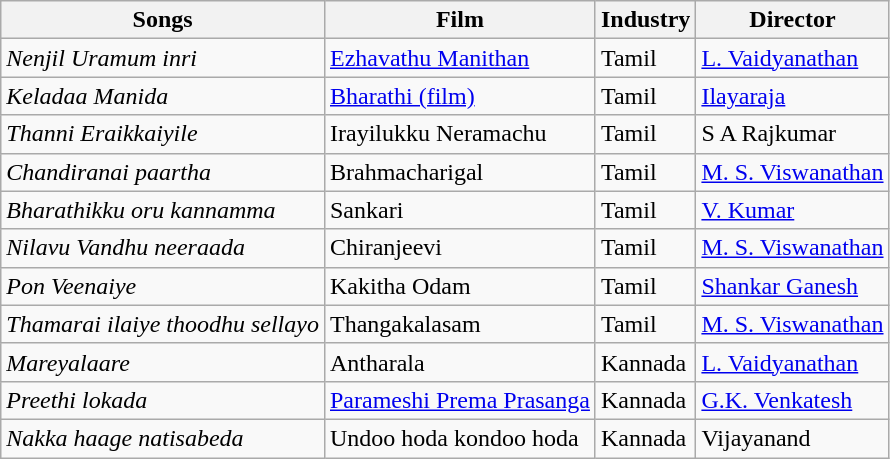<table class="wikitable">
<tr>
<th>Songs</th>
<th>Film</th>
<th>Industry</th>
<th>Director</th>
</tr>
<tr>
<td><em>Nenjil Uramum inri</em></td>
<td><a href='#'>Ezhavathu Manithan</a></td>
<td>Tamil</td>
<td><a href='#'>L. Vaidyanathan</a></td>
</tr>
<tr>
<td><em>Keladaa Manida</em></td>
<td><a href='#'>Bharathi (film)</a></td>
<td>Tamil</td>
<td><a href='#'>Ilayaraja</a></td>
</tr>
<tr>
<td><em>Thanni Eraikkaiyile</em></td>
<td>Irayilukku Neramachu</td>
<td>Tamil</td>
<td>S A Rajkumar</td>
</tr>
<tr>
<td><em>Chandiranai paartha</em></td>
<td>Brahmacharigal</td>
<td>Tamil</td>
<td><a href='#'>M. S. Viswanathan</a></td>
</tr>
<tr>
<td><em> Bharathikku oru kannamma</em></td>
<td>Sankari</td>
<td>Tamil</td>
<td><a href='#'>V. Kumar</a></td>
</tr>
<tr>
<td><em>Nilavu Vandhu neeraada</em></td>
<td>Chiranjeevi</td>
<td>Tamil</td>
<td><a href='#'>M. S. Viswanathan</a></td>
</tr>
<tr>
<td><em>Pon Veenaiye </em></td>
<td>Kakitha Odam</td>
<td>Tamil</td>
<td><a href='#'>Shankar Ganesh</a></td>
</tr>
<tr>
<td><em>Thamarai ilaiye thoodhu sellayo</em></td>
<td>Thangakalasam</td>
<td>Tamil</td>
<td><a href='#'>M. S. Viswanathan</a></td>
</tr>
<tr>
<td><em>Mareyalaare</em></td>
<td>Antharala</td>
<td>Kannada</td>
<td><a href='#'>L. Vaidyanathan</a></td>
</tr>
<tr>
<td><em>Preethi lokada</em></td>
<td><a href='#'>Parameshi Prema Prasanga</a></td>
<td>Kannada</td>
<td><a href='#'>G.K. Venkatesh</a></td>
</tr>
<tr>
<td><em>Nakka haage natisabeda</em></td>
<td>Undoo hoda kondoo hoda</td>
<td>Kannada</td>
<td>Vijayanand</td>
</tr>
</table>
